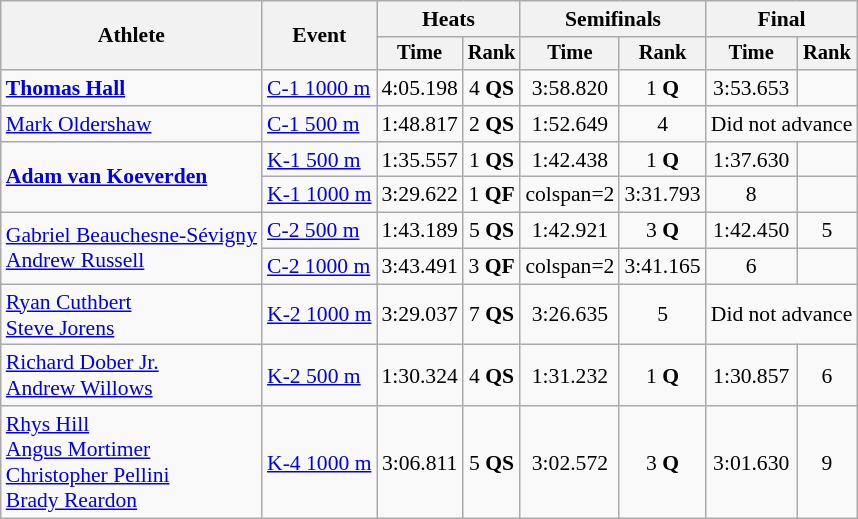<table class="wikitable" style="font-size:90%">
<tr>
<th rowspan="2">Athlete</th>
<th rowspan="2">Event</th>
<th colspan="2">Heats</th>
<th colspan="2">Semifinals</th>
<th colspan="2">Final</th>
</tr>
<tr style="font-size:95%">
<th>Time</th>
<th>Rank</th>
<th>Time</th>
<th>Rank</th>
<th>Time</th>
<th>Rank</th>
</tr>
<tr align=center>
<td align=left><strong><a href='#'>Thomas Hall</a></strong></td>
<td align=left><a href='#'>C-1 1000 m</a></td>
<td>4:05.198</td>
<td>4 <strong>QS</strong></td>
<td>3:58.820</td>
<td>1 <strong>Q</strong></td>
<td>3:53.653</td>
<td></td>
</tr>
<tr align=center>
<td align=left><a href='#'>Mark Oldershaw</a></td>
<td align=left><a href='#'>C-1 500 m</a></td>
<td>1:48.817</td>
<td>2 <strong>QS</strong></td>
<td>1:52.649</td>
<td>4</td>
<td colspan=2>Did not advance</td>
</tr>
<tr align=center>
<td align=left rowspan=2><strong><a href='#'>Adam van Koeverden</a></strong></td>
<td align=left><a href='#'>K-1 500 m</a></td>
<td>1:35.557</td>
<td>1 <strong>QS</strong></td>
<td>1:42.438</td>
<td>1 <strong>Q</strong></td>
<td>1:37.630</td>
<td></td>
</tr>
<tr align=center>
<td align=left><a href='#'>K-1 1000 m</a></td>
<td>3:29.622</td>
<td>1 <strong>QF</strong></td>
<td>colspan=2 </td>
<td>3:31.793</td>
<td>8</td>
</tr>
<tr align=center>
<td align=left rowspan=2><a href='#'>Gabriel Beauchesne-Sévigny</a><br><a href='#'>Andrew Russell</a></td>
<td align=left><a href='#'>C-2 500 m</a></td>
<td>1:43.189</td>
<td>5 <strong>QS</strong></td>
<td>1:42.921</td>
<td>3 <strong>Q</strong></td>
<td>1:42.450</td>
<td>5</td>
</tr>
<tr align=center>
<td align=left><a href='#'>C-2 1000 m</a></td>
<td>3:43.491</td>
<td>3 <strong>QF</strong></td>
<td>colspan=2 </td>
<td>3:41.165</td>
<td>6</td>
</tr>
<tr align=center>
<td align=left><a href='#'>Ryan Cuthbert</a><br><a href='#'>Steve Jorens</a></td>
<td align=left><a href='#'>K-2 1000 m</a></td>
<td>3:29.037</td>
<td>7 <strong>QS</strong></td>
<td>3:26.635</td>
<td>5</td>
<td colspan=2>Did not advance</td>
</tr>
<tr align=center>
<td align=left><a href='#'>Richard Dober Jr.</a><br><a href='#'>Andrew Willows</a></td>
<td align=left><a href='#'>K-2 500 m</a></td>
<td>1:30.324</td>
<td>4 <strong>QS</strong></td>
<td>1:31.232</td>
<td>1 <strong>Q</strong></td>
<td>1:30.857</td>
<td>6</td>
</tr>
<tr align=center>
<td align=left><a href='#'>Rhys Hill</a><br> <a href='#'>Angus Mortimer</a><br><a href='#'>Christopher Pellini</a><br><a href='#'>Brady Reardon</a></td>
<td align=left><a href='#'>K-4 1000 m</a></td>
<td>3:06.811</td>
<td>5 <strong>QS</strong></td>
<td>3:02.572</td>
<td>3 <strong>Q</strong></td>
<td>3:01.630</td>
<td>9</td>
</tr>
</table>
